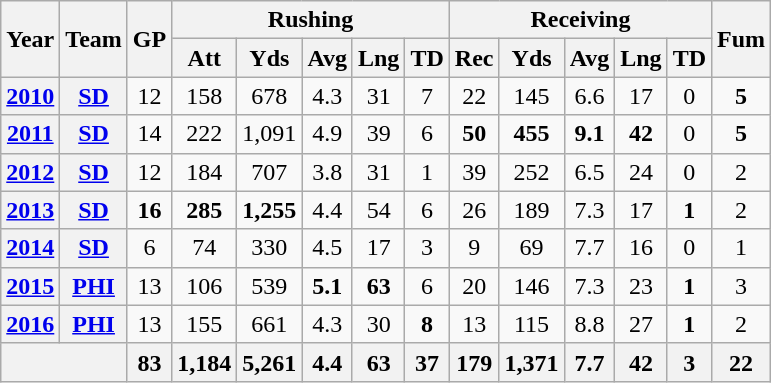<table class=wikitable style="text-align:center;">
<tr>
<th rowspan="2">Year</th>
<th rowspan="2">Team</th>
<th rowspan="2">GP</th>
<th colspan="5">Rushing</th>
<th colspan="5">Receiving</th>
<th rowspan="2">Fum</th>
</tr>
<tr>
<th>Att</th>
<th>Yds</th>
<th>Avg</th>
<th>Lng</th>
<th>TD</th>
<th>Rec</th>
<th>Yds</th>
<th>Avg</th>
<th>Lng</th>
<th>TD</th>
</tr>
<tr>
<th><a href='#'>2010</a></th>
<th><a href='#'>SD</a></th>
<td>12</td>
<td>158</td>
<td>678</td>
<td>4.3</td>
<td>31</td>
<td>7</td>
<td>22</td>
<td>145</td>
<td>6.6</td>
<td>17</td>
<td>0</td>
<td><strong>5</strong></td>
</tr>
<tr>
<th><a href='#'>2011</a></th>
<th><a href='#'>SD</a></th>
<td>14</td>
<td>222</td>
<td>1,091</td>
<td>4.9</td>
<td>39</td>
<td>6</td>
<td><strong>50</strong></td>
<td><strong>455</strong></td>
<td><strong>9.1</strong></td>
<td><strong>42</strong></td>
<td>0</td>
<td><strong>5</strong></td>
</tr>
<tr>
<th><a href='#'>2012</a></th>
<th><a href='#'>SD</a></th>
<td>12</td>
<td>184</td>
<td>707</td>
<td>3.8</td>
<td>31</td>
<td>1</td>
<td>39</td>
<td>252</td>
<td>6.5</td>
<td>24</td>
<td>0</td>
<td>2</td>
</tr>
<tr>
<th><a href='#'>2013</a></th>
<th><a href='#'>SD</a></th>
<td><strong>16</strong></td>
<td><strong>285</strong></td>
<td><strong>1,255</strong></td>
<td>4.4</td>
<td>54</td>
<td>6</td>
<td>26</td>
<td>189</td>
<td>7.3</td>
<td>17</td>
<td><strong>1</strong></td>
<td>2</td>
</tr>
<tr>
<th><a href='#'>2014</a></th>
<th><a href='#'>SD</a></th>
<td>6</td>
<td>74</td>
<td>330</td>
<td>4.5</td>
<td>17</td>
<td>3</td>
<td>9</td>
<td>69</td>
<td>7.7</td>
<td>16</td>
<td>0</td>
<td>1</td>
</tr>
<tr>
<th><a href='#'>2015</a></th>
<th><a href='#'>PHI</a></th>
<td>13</td>
<td>106</td>
<td>539</td>
<td><strong>5.1</strong></td>
<td><strong>63</strong></td>
<td>6</td>
<td>20</td>
<td>146</td>
<td>7.3</td>
<td>23</td>
<td><strong>1</strong></td>
<td>3</td>
</tr>
<tr>
<th><a href='#'>2016</a></th>
<th><a href='#'>PHI</a></th>
<td>13</td>
<td>155</td>
<td>661</td>
<td>4.3</td>
<td>30</td>
<td><strong>8</strong></td>
<td>13</td>
<td>115</td>
<td>8.8</td>
<td>27</td>
<td><strong>1</strong></td>
<td>2</td>
</tr>
<tr>
<th colspan="2"></th>
<th>83</th>
<th>1,184</th>
<th>5,261</th>
<th>4.4</th>
<th>63</th>
<th>37</th>
<th>179</th>
<th>1,371</th>
<th>7.7</th>
<th>42</th>
<th>3</th>
<th>22</th>
</tr>
</table>
